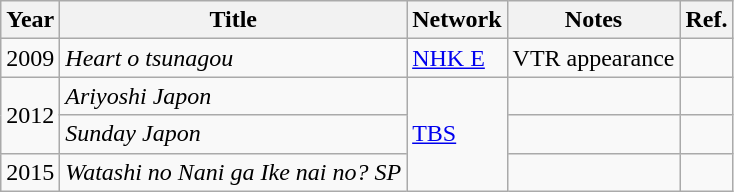<table class="wikitable">
<tr>
<th>Year</th>
<th>Title</th>
<th>Network</th>
<th>Notes</th>
<th>Ref.</th>
</tr>
<tr>
<td>2009</td>
<td><em>Heart o tsunagou</em></td>
<td><a href='#'>NHK E</a></td>
<td>VTR appearance</td>
<td></td>
</tr>
<tr>
<td rowspan="2">2012</td>
<td><em>Ariyoshi Japon</em></td>
<td rowspan="3"><a href='#'>TBS</a></td>
<td></td>
<td></td>
</tr>
<tr>
<td><em>Sunday Japon</em></td>
<td></td>
<td></td>
</tr>
<tr>
<td>2015</td>
<td><em>Watashi no Nani ga Ike nai no? SP</em></td>
<td></td>
<td></td>
</tr>
</table>
